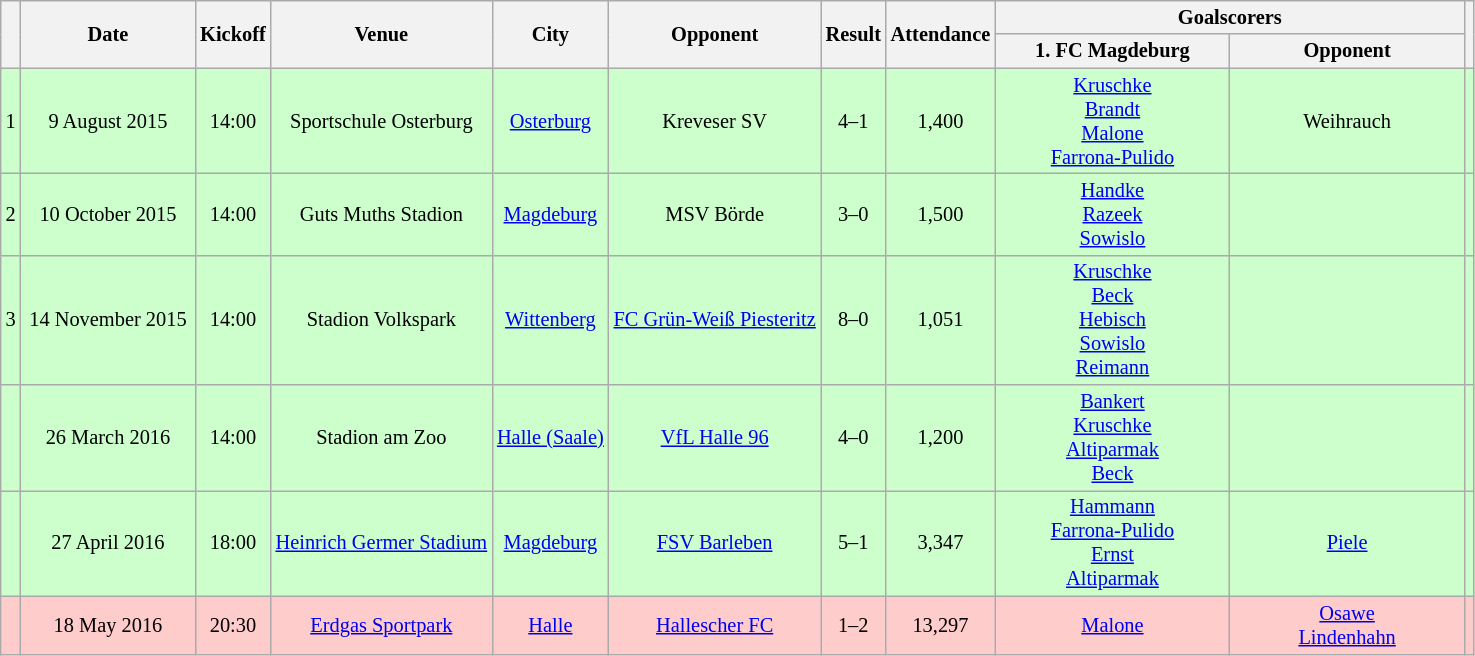<table class="wikitable" Style="text-align: center;font-size:85%">
<tr>
<th rowspan="2"></th>
<th rowspan="2" style="width:110px">Date</th>
<th rowspan="2">Kickoff</th>
<th rowspan="2">Venue</th>
<th rowspan="2">City</th>
<th rowspan="2">Opponent</th>
<th rowspan="2">Result</th>
<th rowspan="2">Attendance</th>
<th colspan="2">Goalscorers</th>
<th rowspan="2"></th>
</tr>
<tr>
<th style="width:150px">1. FC Magdeburg</th>
<th style="width:150px">Opponent</th>
</tr>
<tr bgcolor="#ccffcc">
<td>1</td>
<td>9 August 2015</td>
<td>14:00</td>
<td>Sportschule Osterburg</td>
<td><a href='#'>Osterburg</a></td>
<td>Kreveser SV</td>
<td>4–1</td>
<td>1,400</td>
<td><a href='#'>Kruschke</a> <br><a href='#'>Brandt</a> <br><a href='#'>Malone</a> <br><a href='#'>Farrona-Pulido</a> </td>
<td>Weihrauch </td>
<td></td>
</tr>
<tr bgcolor="#ccffcc">
<td>2</td>
<td>10 October 2015</td>
<td>14:00</td>
<td>Guts Muths Stadion</td>
<td><a href='#'>Magdeburg</a></td>
<td>MSV Börde</td>
<td>3–0</td>
<td>1,500</td>
<td><a href='#'>Handke</a> <br><a href='#'>Razeek</a> <br><a href='#'>Sowislo</a> </td>
<td></td>
<td></td>
</tr>
<tr bgcolor="#ccffcc">
<td>3</td>
<td>14 November 2015</td>
<td>14:00</td>
<td>Stadion Volkspark</td>
<td><a href='#'>Wittenberg</a></td>
<td><a href='#'>FC Grün-Weiß Piesteritz</a></td>
<td>8–0</td>
<td>1,051</td>
<td><a href='#'>Kruschke</a> <br><a href='#'>Beck</a> <br><a href='#'>Hebisch</a> <br><a href='#'>Sowislo</a> <br><a href='#'>Reimann</a> </td>
<td></td>
<td></td>
</tr>
<tr bgcolor="#ccffcc">
<td></td>
<td>26 March 2016</td>
<td>14:00</td>
<td>Stadion am Zoo</td>
<td><a href='#'>Halle (Saale)</a></td>
<td><a href='#'>VfL Halle 96</a></td>
<td>4–0</td>
<td>1,200</td>
<td><a href='#'>Bankert</a> <br><a href='#'>Kruschke</a> <br><a href='#'>Altiparmak</a> <br><a href='#'>Beck</a> </td>
<td></td>
<td></td>
</tr>
<tr bgcolor="#ccffcc">
<td></td>
<td>27 April 2016</td>
<td>18:00</td>
<td><a href='#'>Heinrich Germer Stadium</a></td>
<td><a href='#'>Magdeburg</a></td>
<td><a href='#'>FSV Barleben</a></td>
<td>5–1</td>
<td>3,347</td>
<td><a href='#'>Hammann</a> <br><a href='#'>Farrona-Pulido</a> <br><a href='#'>Ernst</a> <br><a href='#'>Altiparmak</a> </td>
<td><a href='#'>Piele</a> </td>
<td></td>
</tr>
<tr bgcolor="#FFCCCC">
<td></td>
<td>18 May 2016</td>
<td>20:30</td>
<td><a href='#'>Erdgas Sportpark</a></td>
<td><a href='#'>Halle</a></td>
<td><a href='#'>Hallescher FC</a></td>
<td>1–2</td>
<td>13,297</td>
<td><a href='#'>Malone</a> </td>
<td><a href='#'>Osawe</a> <br><a href='#'>Lindenhahn</a> </td>
<td></td>
</tr>
</table>
